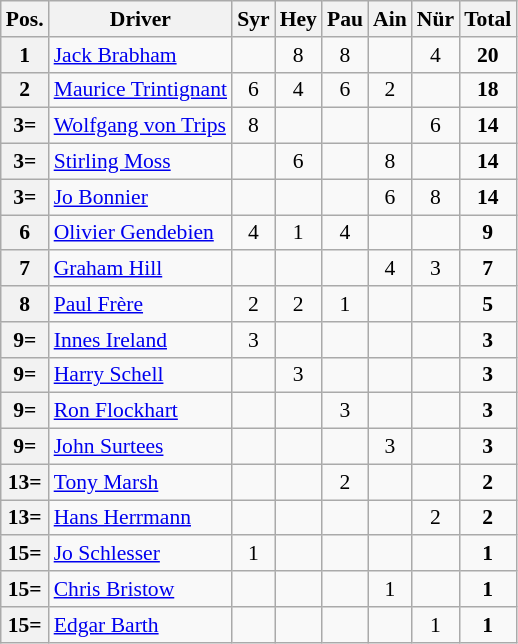<table class="wikitable" style="font-size: 90%;">
<tr>
<th>Pos.</th>
<th>Driver</th>
<th>Syr</th>
<th>Hey</th>
<th>Pau</th>
<th>Ain</th>
<th>Nür</th>
<th>Total</th>
</tr>
<tr>
<th>1</th>
<td> <a href='#'>Jack Brabham</a></td>
<td></td>
<td align=center>8</td>
<td align=center>8</td>
<td></td>
<td align=center>4</td>
<td align=center><strong>20</strong></td>
</tr>
<tr>
<th>2</th>
<td> <a href='#'>Maurice Trintignant</a></td>
<td align=center>6</td>
<td align=center>4</td>
<td align=center>6</td>
<td align=center>2</td>
<td></td>
<td align=center><strong>18</strong></td>
</tr>
<tr>
<th>3=</th>
<td> <a href='#'>Wolfgang von Trips</a></td>
<td align=center>8</td>
<td></td>
<td></td>
<td></td>
<td align=center>6</td>
<td align=center><strong>14</strong></td>
</tr>
<tr>
<th>3=</th>
<td> <a href='#'>Stirling Moss</a></td>
<td></td>
<td align=center>6</td>
<td></td>
<td align=center>8</td>
<td></td>
<td align=center><strong>14</strong></td>
</tr>
<tr>
<th>3=</th>
<td> <a href='#'>Jo Bonnier</a></td>
<td></td>
<td></td>
<td></td>
<td align=center>6</td>
<td align=center>8</td>
<td align=center><strong>14</strong></td>
</tr>
<tr>
<th>6</th>
<td> <a href='#'>Olivier Gendebien</a></td>
<td align=center>4</td>
<td align=center>1</td>
<td align=center>4</td>
<td></td>
<td></td>
<td align=center><strong>9</strong></td>
</tr>
<tr>
<th>7</th>
<td> <a href='#'>Graham Hill</a></td>
<td></td>
<td></td>
<td></td>
<td align=center>4</td>
<td align=center>3</td>
<td align=center><strong>7</strong></td>
</tr>
<tr>
<th>8</th>
<td> <a href='#'>Paul Frère</a></td>
<td align=center>2</td>
<td align=center>2</td>
<td align=center>1</td>
<td></td>
<td></td>
<td align=center><strong>5</strong></td>
</tr>
<tr>
<th>9=</th>
<td> <a href='#'>Innes Ireland</a></td>
<td align=center>3</td>
<td></td>
<td></td>
<td></td>
<td></td>
<td align=center><strong>3</strong></td>
</tr>
<tr>
<th>9=</th>
<td> <a href='#'>Harry Schell</a></td>
<td></td>
<td align=center>3</td>
<td></td>
<td></td>
<td></td>
<td align=center><strong>3</strong></td>
</tr>
<tr>
<th>9=</th>
<td> <a href='#'>Ron Flockhart</a></td>
<td></td>
<td></td>
<td align=center>3</td>
<td></td>
<td></td>
<td align=center><strong>3</strong></td>
</tr>
<tr>
<th>9=</th>
<td> <a href='#'>John Surtees</a></td>
<td></td>
<td></td>
<td></td>
<td align=center>3</td>
<td></td>
<td align=center><strong>3</strong></td>
</tr>
<tr>
<th>13=</th>
<td> <a href='#'>Tony Marsh</a></td>
<td></td>
<td></td>
<td align=center>2</td>
<td></td>
<td></td>
<td align=center><strong>2</strong></td>
</tr>
<tr>
<th>13=</th>
<td> <a href='#'>Hans Herrmann</a></td>
<td></td>
<td></td>
<td></td>
<td></td>
<td align=center>2</td>
<td align=center><strong>2</strong></td>
</tr>
<tr>
<th>15=</th>
<td> <a href='#'>Jo Schlesser</a></td>
<td align=center>1</td>
<td></td>
<td></td>
<td></td>
<td></td>
<td align=center><strong>1</strong></td>
</tr>
<tr>
<th>15=</th>
<td> <a href='#'>Chris Bristow</a></td>
<td></td>
<td></td>
<td></td>
<td align=center>1</td>
<td></td>
<td align=center><strong>1</strong></td>
</tr>
<tr>
<th>15=</th>
<td> <a href='#'>Edgar Barth</a></td>
<td></td>
<td></td>
<td></td>
<td></td>
<td align=center>1</td>
<td align=center><strong>1</strong></td>
</tr>
</table>
